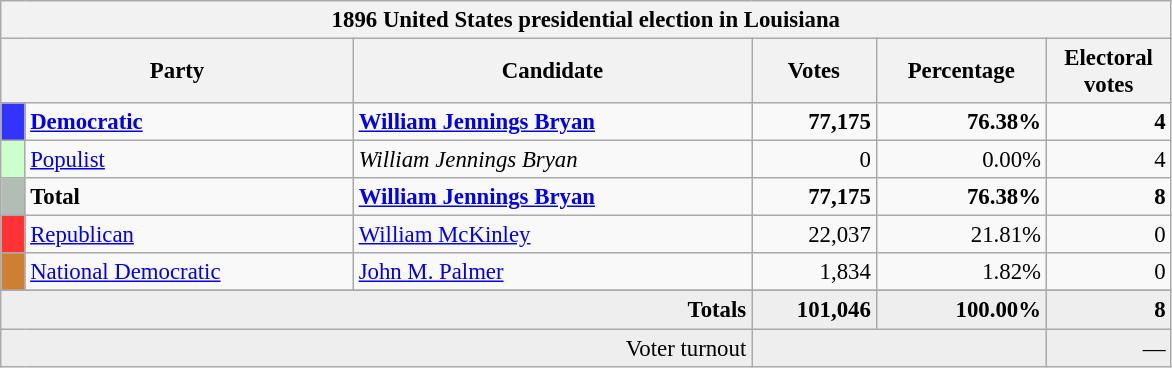<table class="wikitable nowrap" style="font-size: 95%;">
<tr>
<th colspan="6">1896 United States presidential election in Louisiana</th>
</tr>
<tr>
<th colspan="2" style="width: 15em">Party</th>
<th style="width: 17em">Candidate</th>
<th style="width: 5em">Votes</th>
<th style="width: 7em">Percentage</th>
<th style="width: 5em">Electoral votes</th>
</tr>
<tr>
<th style="background-color:#3333FF; width: 3px"></th>
<td style="width: 130px"><strong><a href='#'>Democratic</a></strong></td>
<td><strong><a href='#'>William Jennings Bryan</a></strong></td>
<td align="right"><strong>77,175</strong></td>
<td align="right"><strong>76.38%</strong></td>
<td align="right"><strong>4</strong></td>
</tr>
<tr>
<th style="background-color:#CCFFCC; width: 3px"></th>
<td style="width: 130px"><a href='#'>Populist</a></td>
<td><em>William Jennings Bryan</em></td>
<td align="right">0</td>
<td align="right">0.00%</td>
<td align="right">4</td>
</tr>
<tr>
<th style="background-color:#B2BEB5; width: 3px"></th>
<td style="width: 130px"><strong> Total</strong></td>
<td><strong><a href='#'>William Jennings Bryan</a></strong></td>
<td align="right"><strong>77,175</strong></td>
<td align="right"><strong>76.38%</strong></td>
<td align="right"><strong>8</strong></td>
</tr>
<tr>
<th style="background-color:#FF3333; width: 3px"></th>
<td style="width: 130px"><a href='#'>Republican</a></td>
<td><a href='#'>William McKinley</a></td>
<td align="right">22,037</td>
<td align="right">21.81%</td>
<td align="right">0</td>
</tr>
<tr>
<th style="background-color:#CD7F32; width: 3px"></th>
<td style="width: 130px"><a href='#'>National Democratic</a></td>
<td><a href='#'>John M. Palmer</a></td>
<td align="right">1,834</td>
<td align="right">1.82%</td>
<td align="right">0</td>
</tr>
<tr>
</tr>
<tr bgcolor="#EEEEEE">
<td colspan="3" align="right"><strong>Totals</strong></td>
<td align="right"><strong>101,046</strong></td>
<td align="right"><strong>100.00%</strong></td>
<td align="right"><strong>8</strong></td>
</tr>
<tr bgcolor="#EEEEEE">
<td colspan="3" align="right">Voter turnout</td>
<td colspan="2" align="right"></td>
<td align="right">—</td>
</tr>
</table>
